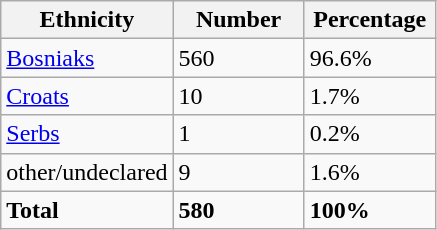<table class="wikitable">
<tr>
<th width="100px">Ethnicity</th>
<th width="80px">Number</th>
<th width="80px">Percentage</th>
</tr>
<tr>
<td><a href='#'>Bosniaks</a></td>
<td>560</td>
<td>96.6%</td>
</tr>
<tr>
<td><a href='#'>Croats</a></td>
<td>10</td>
<td>1.7%</td>
</tr>
<tr>
<td><a href='#'>Serbs</a></td>
<td>1</td>
<td>0.2%</td>
</tr>
<tr>
<td>other/undeclared</td>
<td>9</td>
<td>1.6%</td>
</tr>
<tr>
<td><strong>Total</strong></td>
<td><strong>580</strong></td>
<td><strong>100%</strong></td>
</tr>
</table>
